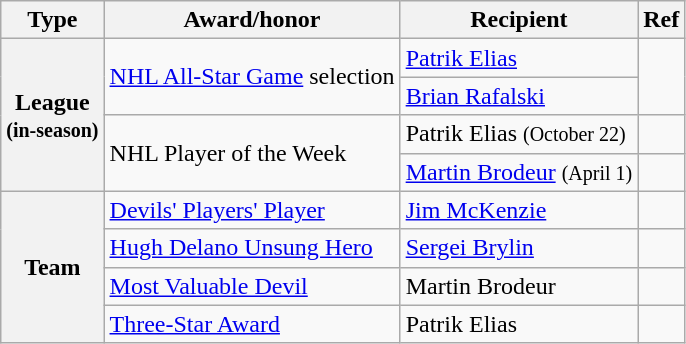<table class="wikitable">
<tr>
<th scope="col">Type</th>
<th scope="col">Award/honor</th>
<th scope="col">Recipient</th>
<th scope="col">Ref</th>
</tr>
<tr>
<th scope="row" rowspan="4">League<br><small>(in-season)</small></th>
<td rowspan="2"><a href='#'>NHL All-Star Game</a> selection</td>
<td><a href='#'>Patrik Elias</a></td>
<td rowspan="2"></td>
</tr>
<tr>
<td><a href='#'>Brian Rafalski</a></td>
</tr>
<tr>
<td rowspan="2">NHL Player of the Week</td>
<td>Patrik Elias <small>(October 22)</small></td>
<td></td>
</tr>
<tr>
<td><a href='#'>Martin Brodeur</a> <small>(April 1)</small></td>
<td></td>
</tr>
<tr>
<th scope="row" rowspan="4">Team</th>
<td><a href='#'>Devils' Players' Player</a></td>
<td><a href='#'>Jim McKenzie</a></td>
<td></td>
</tr>
<tr>
<td><a href='#'>Hugh Delano Unsung Hero</a></td>
<td><a href='#'>Sergei Brylin</a></td>
<td></td>
</tr>
<tr>
<td><a href='#'>Most Valuable Devil</a></td>
<td>Martin Brodeur</td>
<td></td>
</tr>
<tr>
<td><a href='#'>Three-Star Award</a></td>
<td>Patrik Elias</td>
<td></td>
</tr>
</table>
